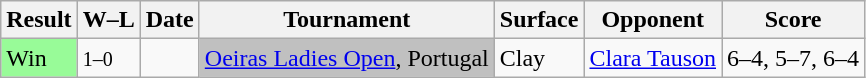<table class="sortable wikitable">
<tr>
<th>Result</th>
<th class="unsortable">W–L</th>
<th>Date</th>
<th>Tournament</th>
<th>Surface</th>
<th>Opponent</th>
<th>Score</th>
</tr>
<tr>
<td bgcolor=98FB98>Win</td>
<td><small>1–0</small></td>
<td><a href='#'></a></td>
<td bgcolor=silver><a href='#'>Oeiras Ladies Open</a>, Portugal</td>
<td>Clay</td>
<td> <a href='#'>Clara Tauson</a></td>
<td>6–4, 5–7, 6–4</td>
</tr>
</table>
